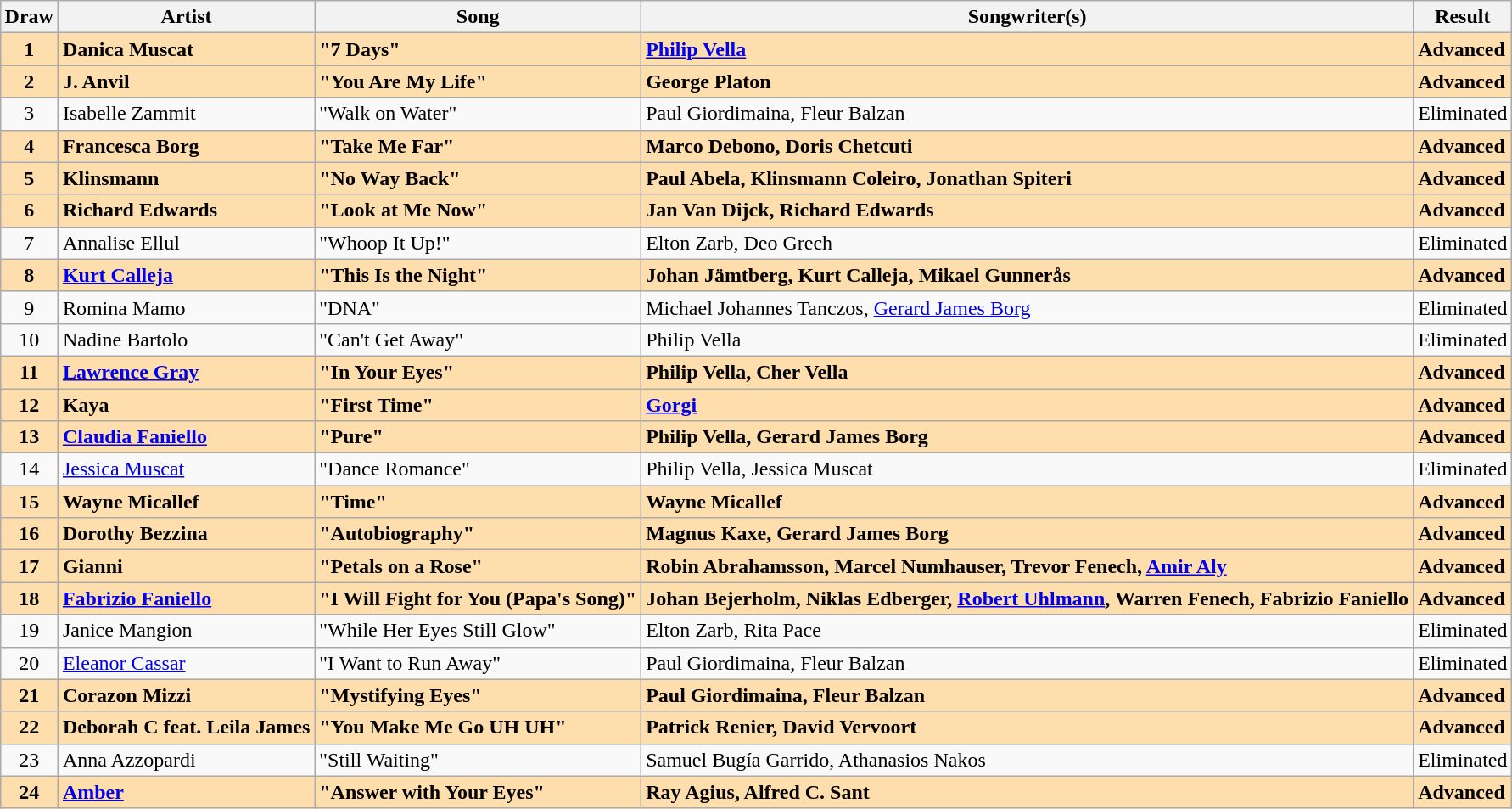<table class="sortable wikitable" style="margin: 1em auto 1em auto; text-align:center">
<tr>
<th>Draw</th>
<th>Artist</th>
<th>Song</th>
<th class="unsortable">Songwriter(s)</th>
<th>Result</th>
</tr>
<tr style="font-weight:bold;background:navajowhite">
<td>1</td>
<td align="left">Danica Muscat</td>
<td align="left">"7 Days"</td>
<td align="left"><a href='#'>Philip Vella</a></td>
<td align="left">Advanced</td>
</tr>
<tr style="font-weight:bold;background:navajowhite">
<td>2</td>
<td align="left">J. Anvil</td>
<td align="left">"You Are My Life"</td>
<td align="left">George Platon</td>
<td align="left">Advanced</td>
</tr>
<tr>
<td>3</td>
<td align="left">Isabelle Zammit</td>
<td align="left">"Walk on Water"</td>
<td align="left">Paul Giordimaina, Fleur Balzan</td>
<td align="left">Eliminated</td>
</tr>
<tr style="font-weight:bold;background:navajowhite">
<td>4</td>
<td align="left">Francesca Borg</td>
<td align="left">"Take Me Far"</td>
<td align="left">Marco Debono, Doris Chetcuti</td>
<td align="left">Advanced</td>
</tr>
<tr style="font-weight:bold;background:navajowhite">
<td>5</td>
<td align="left">Klinsmann</td>
<td align="left">"No Way Back"</td>
<td align="left">Paul Abela, Klinsmann Coleiro, Jonathan Spiteri</td>
<td align="left">Advanced</td>
</tr>
<tr style="font-weight:bold;background:navajowhite">
<td>6</td>
<td align="left">Richard Edwards</td>
<td align="left">"Look at Me Now"</td>
<td align="left">Jan Van Dijck, Richard Edwards</td>
<td align="left">Advanced</td>
</tr>
<tr>
<td>7</td>
<td align="left">Annalise Ellul</td>
<td align="left">"Whoop It Up!"</td>
<td align="left">Elton Zarb, Deo Grech</td>
<td align="left">Eliminated</td>
</tr>
<tr style="font-weight:bold;background:navajowhite">
<td>8</td>
<td align="left"><a href='#'>Kurt Calleja</a></td>
<td align="left">"This Is the Night"</td>
<td align="left">Johan Jämtberg, Kurt Calleja, Mikael Gunnerås</td>
<td align="left">Advanced</td>
</tr>
<tr>
<td>9</td>
<td align="left">Romina Mamo</td>
<td align="left">"DNA"</td>
<td align="left">Michael Johannes Tanczos, <a href='#'>Gerard James Borg</a></td>
<td align="left">Eliminated</td>
</tr>
<tr>
<td>10</td>
<td align="left">Nadine Bartolo</td>
<td align="left">"Can't Get Away"</td>
<td align="left">Philip Vella</td>
<td align="left">Eliminated</td>
</tr>
<tr style="font-weight:bold;background:navajowhite">
<td>11</td>
<td align="left"><a href='#'>Lawrence Gray</a></td>
<td align="left">"In Your Eyes"</td>
<td align="left">Philip Vella, Cher Vella</td>
<td align="left">Advanced</td>
</tr>
<tr style="font-weight:bold;background:navajowhite">
<td>12</td>
<td align="left">Kaya</td>
<td align="left">"First Time"</td>
<td align="left"><a href='#'>Gorgi</a></td>
<td align="left">Advanced</td>
</tr>
<tr style="font-weight:bold;background:navajowhite">
<td>13</td>
<td align="left"><a href='#'>Claudia Faniello</a></td>
<td align="left">"Pure"</td>
<td align="left">Philip Vella, Gerard James Borg</td>
<td align="left">Advanced</td>
</tr>
<tr>
<td>14</td>
<td align="left"><a href='#'>Jessica Muscat</a></td>
<td align="left">"Dance Romance"</td>
<td align="left">Philip Vella, Jessica Muscat</td>
<td align="left">Eliminated</td>
</tr>
<tr style="font-weight:bold;background:navajowhite">
<td>15</td>
<td align="left">Wayne Micallef</td>
<td align="left">"Time"</td>
<td align="left">Wayne Micallef</td>
<td align="left">Advanced</td>
</tr>
<tr style="font-weight:bold;background:navajowhite">
<td>16</td>
<td align="left">Dorothy Bezzina</td>
<td align="left">"Autobiography"</td>
<td align="left">Magnus Kaxe, Gerard James Borg</td>
<td align="left">Advanced</td>
</tr>
<tr style="font-weight:bold;background:navajowhite">
<td>17</td>
<td align="left">Gianni</td>
<td align="left">"Petals on a Rose"</td>
<td align="left">Robin Abrahamsson, Marcel Numhauser, Trevor Fenech, <a href='#'>Amir Aly</a></td>
<td align="left">Advanced</td>
</tr>
<tr style="font-weight:bold;background:navajowhite">
<td>18</td>
<td align="left"><a href='#'>Fabrizio Faniello</a></td>
<td align="left">"I Will Fight for You (Papa's Song)"</td>
<td align="left">Johan Bejerholm, Niklas Edberger, <a href='#'>Robert Uhlmann</a>, Warren Fenech, Fabrizio Faniello</td>
<td align="left">Advanced</td>
</tr>
<tr>
<td>19</td>
<td align="left">Janice Mangion</td>
<td align="left">"While Her Eyes Still Glow"</td>
<td align="left">Elton Zarb, Rita Pace</td>
<td align="left">Eliminated</td>
</tr>
<tr>
<td>20</td>
<td align="left"><a href='#'>Eleanor Cassar</a></td>
<td align="left">"I Want to Run Away"</td>
<td align="left">Paul Giordimaina, Fleur Balzan</td>
<td align="left">Eliminated</td>
</tr>
<tr style="font-weight:bold;background:navajowhite">
<td>21</td>
<td align="left">Corazon Mizzi</td>
<td align="left">"Mystifying Eyes"</td>
<td align="left">Paul Giordimaina, Fleur Balzan</td>
<td align="left">Advanced</td>
</tr>
<tr style="font-weight:bold;background:navajowhite">
<td>22</td>
<td align="left">Deborah C feat. Leila James</td>
<td align="left">"You Make Me Go UH UH"</td>
<td align="left">Patrick Renier, David Vervoort</td>
<td align="left">Advanced</td>
</tr>
<tr>
<td>23</td>
<td align="left">Anna Azzopardi</td>
<td align="left">"Still Waiting"</td>
<td align="left">Samuel Bugía Garrido, Athanasios Nakos</td>
<td align="left">Eliminated</td>
</tr>
<tr style="font-weight:bold;background:navajowhite">
<td>24</td>
<td align="left"><a href='#'>Amber</a></td>
<td align="left">"Answer with Your Eyes"</td>
<td align="left">Ray Agius, Alfred C. Sant</td>
<td align="left">Advanced</td>
</tr>
</table>
